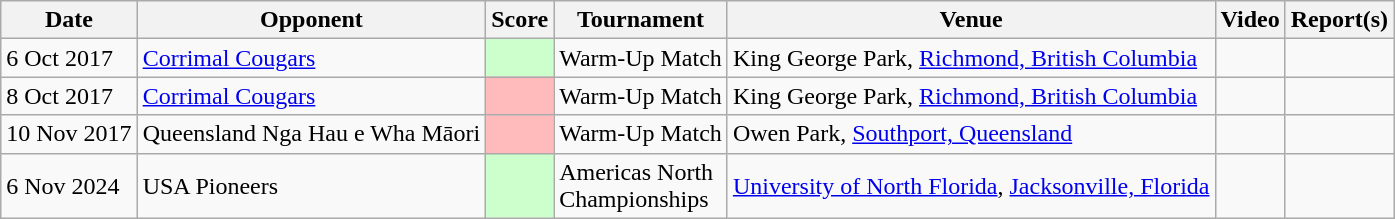<table class=wikitable>
<tr>
<th>Date</th>
<th>Opponent</th>
<th>Score</th>
<th>Tournament</th>
<th>Venue</th>
<th>Video</th>
<th>Report(s)</th>
</tr>
<tr>
<td>6 Oct 2017</td>
<td> <a href='#'>Corrimal Cougars</a></td>
<td bgcolor="#CCFFCC"></td>
<td>Warm-Up Match</td>
<td> King George Park, <a href='#'>Richmond, British Columbia</a></td>
<td align=center></td>
<td align=center></td>
</tr>
<tr>
<td>8 Oct 2017</td>
<td> <a href='#'>Corrimal Cougars</a></td>
<td bgcolor="#FFBBBB"></td>
<td>Warm-Up Match</td>
<td> King George Park, <a href='#'>Richmond, British Columbia</a></td>
<td align=center></td>
<td align=center></td>
</tr>
<tr>
<td>10 Nov 2017</td>
<td> Queensland Nga Hau e Wha Māori</td>
<td bgcolor="#FFBBBB"></td>
<td>Warm-Up Match</td>
<td> Owen Park, <a href='#'>Southport, Queensland</a></td>
<td align=center></td>
<td align=center></td>
</tr>
<tr>
<td>6 Nov 2024</td>
<td> USA Pioneers</td>
<td bgcolor="#CCFFCC"></td>
<td>Americas North <br> Championships</td>
<td> <a href='#'>University of North Florida</a>, <a href='#'>Jacksonville, Florida</a></td>
<td align=center></td>
<td align=center></td>
</tr>
</table>
